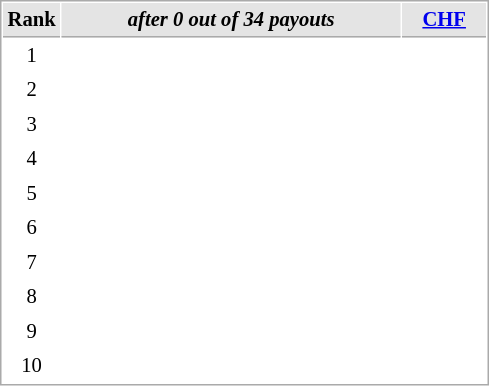<table cellspacing="1" cellpadding="3" style="border:1px solid #AAAAAA;font-size:86%">
<tr style="background-color: #E4E4E4;">
<th style="border-bottom:1px solid #AAAAAA" width=10>Rank</th>
<th style="border-bottom:1px solid #AAAAAA" width=220><em>after 0 out of 34 payouts</em></th>
<th style="border-bottom:1px solid #AAAAAA; width: 50px;"><a href='#'>CHF</a></th>
</tr>
<tr>
<td align=center>1</td>
<td></td>
<td align=right></td>
</tr>
<tr>
<td align=center>2</td>
<td></td>
<td align=right></td>
</tr>
<tr>
<td align=center>3</td>
<td></td>
<td align=right></td>
</tr>
<tr>
<td align=center>4</td>
<td></td>
<td align=right></td>
</tr>
<tr>
<td align=center>5</td>
<td></td>
<td align=right></td>
</tr>
<tr>
<td align=center>6</td>
<td></td>
<td align=right></td>
</tr>
<tr>
<td align=center>7</td>
<td></td>
<td align=right></td>
</tr>
<tr>
<td align=center>8</td>
<td></td>
<td align=right></td>
</tr>
<tr>
<td align=center>9</td>
<td></td>
<td align=right></td>
</tr>
<tr>
<td align=center>10</td>
<td></td>
<td align=right></td>
</tr>
</table>
